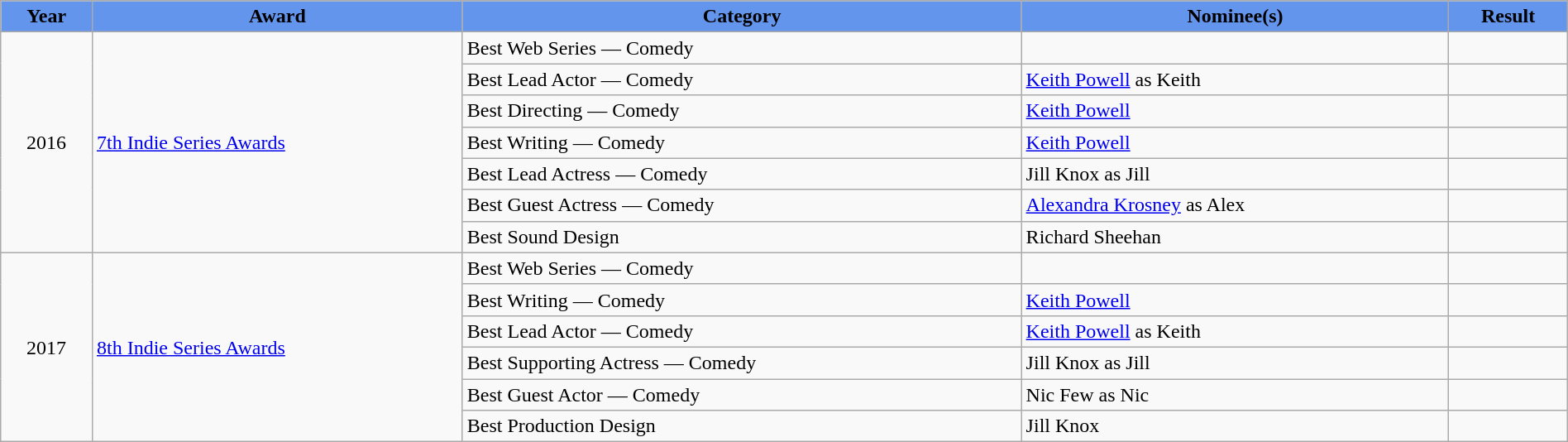<table class=wikitable  style="width:100%">
<tr>
<th style="background:#6495ED;">Year</th>
<th style="background:#6495ED;">Award</th>
<th style="background:#6495ED;">Category</th>
<th style="background:#6495ED;">Nominee(s)</th>
<th style="background:#6495ED;">Result</th>
</tr>
<tr>
<td rowspan="7" align="center">2016</td>
<td rowspan="7" align="left"><a href='#'>7th Indie Series Awards</a></td>
<td>Best Web Series — Comedy</td>
<td></td>
<td> </td>
</tr>
<tr>
<td>Best Lead Actor — Comedy</td>
<td><a href='#'>Keith Powell</a> as Keith</td>
<td> </td>
</tr>
<tr>
<td>Best Directing — Comedy</td>
<td><a href='#'>Keith Powell</a></td>
<td> </td>
</tr>
<tr>
<td>Best Writing — Comedy</td>
<td><a href='#'>Keith Powell</a></td>
<td> </td>
</tr>
<tr>
<td>Best Lead Actress — Comedy</td>
<td>Jill Knox as Jill</td>
<td> </td>
</tr>
<tr>
<td>Best Guest Actress — Comedy</td>
<td><a href='#'>Alexandra Krosney</a> as Alex</td>
<td> </td>
</tr>
<tr>
<td>Best Sound Design</td>
<td>Richard Sheehan</td>
<td> </td>
</tr>
<tr>
<td rowspan="6" align="center">2017</td>
<td rowspan="6" align="left"><a href='#'>8th Indie Series Awards</a></td>
<td>Best Web Series — Comedy</td>
<td></td>
<td></td>
</tr>
<tr>
<td>Best Writing — Comedy</td>
<td><a href='#'>Keith Powell</a></td>
<td></td>
</tr>
<tr>
<td>Best Lead Actor — Comedy</td>
<td><a href='#'>Keith Powell</a> as Keith</td>
<td></td>
</tr>
<tr>
<td>Best Supporting Actress — Comedy</td>
<td>Jill Knox as Jill</td>
<td></td>
</tr>
<tr>
<td>Best Guest Actor — Comedy</td>
<td>Nic Few as Nic</td>
<td></td>
</tr>
<tr>
<td>Best Production Design</td>
<td>Jill Knox</td>
<td></td>
</tr>
</table>
